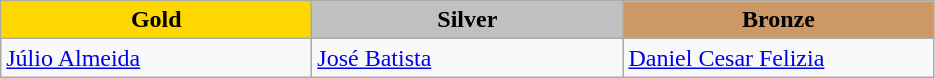<table class="wikitable" style="text-align:left">
<tr align="center">
<td width=200 bgcolor=gold><strong>Gold</strong></td>
<td width=200 bgcolor=silver><strong>Silver</strong></td>
<td width=200 bgcolor=CC9966><strong>Bronze</strong></td>
</tr>
<tr>
<td><a href='#'>Júlio Almeida</a><br><em></em></td>
<td><a href='#'>José Batista</a><br><em></em></td>
<td><a href='#'>Daniel Cesar Felizia</a><br><em></em></td>
</tr>
</table>
